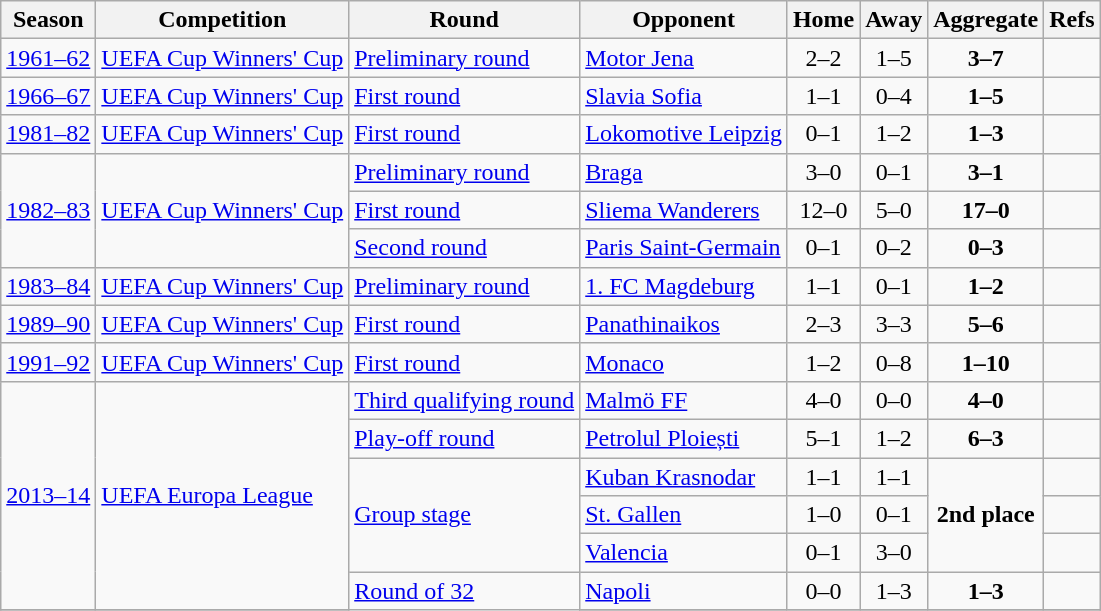<table class="wikitable">
<tr>
<th>Season</th>
<th>Competition</th>
<th>Round</th>
<th>Opponent</th>
<th>Home</th>
<th>Away</th>
<th>Aggregate</th>
<th>Refs</th>
</tr>
<tr>
<td><a href='#'>1961–62</a></td>
<td><a href='#'>UEFA Cup Winners' Cup</a></td>
<td><a href='#'>Preliminary round</a></td>
<td> <a href='#'>Motor Jena</a></td>
<td style="text-align:center;">2–2</td>
<td style="text-align:center;">1–5</td>
<td style="text-align:center;"><strong>3–7</strong></td>
<td style="text-align:center;"></td>
</tr>
<tr>
<td><a href='#'>1966–67</a></td>
<td><a href='#'>UEFA Cup Winners' Cup</a></td>
<td><a href='#'>First round</a></td>
<td> <a href='#'>Slavia Sofia</a></td>
<td style="text-align:center;">1–1</td>
<td style="text-align:center;">0–4</td>
<td style="text-align:center;"><strong>1–5</strong></td>
<td style="text-align:center;"></td>
</tr>
<tr>
<td><a href='#'>1981–82</a></td>
<td><a href='#'>UEFA Cup Winners' Cup</a></td>
<td><a href='#'>First round</a></td>
<td> <a href='#'>Lokomotive Leipzig</a></td>
<td style="text-align:center;">0–1</td>
<td style="text-align:center;">1–2</td>
<td style="text-align:center;"><strong>1–3</strong></td>
<td style="text-align:center;"></td>
</tr>
<tr>
<td rowspan="3"><a href='#'>1982–83</a></td>
<td rowspan="3"><a href='#'>UEFA Cup Winners' Cup</a></td>
<td><a href='#'>Preliminary round</a></td>
<td> <a href='#'>Braga</a></td>
<td style="text-align:center;">3–0</td>
<td style="text-align:center;">0–1</td>
<td style="text-align:center;"><strong>3–1</strong></td>
<td style="text-align:center;"></td>
</tr>
<tr>
<td><a href='#'>First round</a></td>
<td> <a href='#'>Sliema Wanderers</a></td>
<td style="text-align:center;">12–0</td>
<td style="text-align:center;">5–0</td>
<td style="text-align:center;"><strong>17–0</strong></td>
<td style="text-align:center;"></td>
</tr>
<tr>
<td><a href='#'>Second round</a></td>
<td> <a href='#'>Paris Saint-Germain</a></td>
<td style="text-align:center;">0–1</td>
<td style="text-align:center;">0–2</td>
<td style="text-align:center;"><strong>0–3</strong></td>
<td style="text-align:center;"></td>
</tr>
<tr>
<td><a href='#'>1983–84</a></td>
<td><a href='#'>UEFA Cup Winners' Cup</a></td>
<td><a href='#'>Preliminary round</a></td>
<td> <a href='#'>1. FC Magdeburg</a></td>
<td style="text-align:center;">1–1</td>
<td style="text-align:center;">0–1</td>
<td style="text-align:center;"><strong>1–2</strong></td>
<td style="text-align:center;"></td>
</tr>
<tr>
<td><a href='#'>1989–90</a></td>
<td><a href='#'>UEFA Cup Winners' Cup</a></td>
<td><a href='#'>First round</a></td>
<td> <a href='#'>Panathinaikos</a></td>
<td style="text-align:center;">2–3</td>
<td style="text-align:center;">3–3</td>
<td style="text-align:center;"><strong>5–6</strong></td>
<td style="text-align:center;"></td>
</tr>
<tr>
<td><a href='#'>1991–92</a></td>
<td><a href='#'>UEFA Cup Winners' Cup</a></td>
<td><a href='#'>First round</a></td>
<td> <a href='#'>Monaco</a></td>
<td style="text-align:center;">1–2</td>
<td style="text-align:center;">0–8</td>
<td style="text-align:center;"><strong>1–10</strong></td>
<td style="text-align:center;"></td>
</tr>
<tr>
<td rowspan="6"><a href='#'>2013–14</a></td>
<td rowspan="6"><a href='#'>UEFA Europa League</a></td>
<td><a href='#'>Third qualifying round</a></td>
<td> <a href='#'>Malmö FF</a></td>
<td style="text-align:center;">4–0</td>
<td style="text-align:center;">0–0</td>
<td style="text-align:center;"><strong>4–0</strong></td>
<td style="text-align:center;"></td>
</tr>
<tr>
<td><a href='#'>Play-off round</a></td>
<td> <a href='#'>Petrolul Ploiești</a></td>
<td style="text-align:center;">5–1</td>
<td style="text-align:center;">1–2</td>
<td style="text-align:center;"><strong>6–3</strong></td>
<td style="text-align:center;"></td>
</tr>
<tr>
<td rowspan="3"><a href='#'>Group stage</a></td>
<td> <a href='#'>Kuban Krasnodar</a></td>
<td align="center">1–1</td>
<td align="center">1–1</td>
<td rowspan="3" align="center"><strong>2nd place</strong></td>
<td align="center"></td>
</tr>
<tr>
<td> <a href='#'>St. Gallen</a></td>
<td align="center">1–0</td>
<td align="center">0–1</td>
<td align="center"></td>
</tr>
<tr>
<td> <a href='#'>Valencia</a></td>
<td align="center">0–1</td>
<td align="center">3–0</td>
<td align="center"></td>
</tr>
<tr>
<td rowspan="3"><a href='#'>Round of 32</a></td>
<td> <a href='#'>Napoli</a></td>
<td align="center">0–0</td>
<td align="center">1–3</td>
<td align="center"><strong>1–3</strong></td>
<td align="center"></td>
</tr>
<tr>
</tr>
</table>
